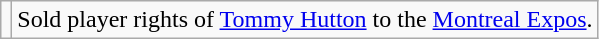<table class="wikitable">
<tr>
<td></td>
<td>Sold player rights of <a href='#'>Tommy Hutton</a> to the <a href='#'>Montreal Expos</a>.</td>
</tr>
</table>
